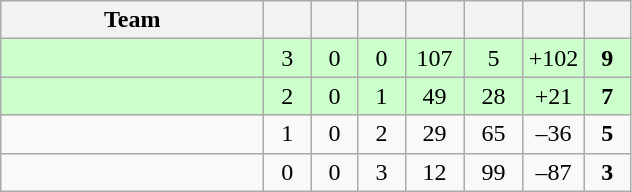<table class="wikitable" style="text-align:center;">
<tr>
<th style="width:10.5em;">Team</th>
<th style="width:1.5em;"></th>
<th style="width:1.5em;"></th>
<th style="width:1.5em;"></th>
<th style="width:2.0em;"></th>
<th style="width:2.0em;"></th>
<th style="width:2.0em;"></th>
<th style="width:1.5em;"></th>
</tr>
<tr bgcolor=#cfc>
<td align="left"></td>
<td>3</td>
<td>0</td>
<td>0</td>
<td>107</td>
<td>5</td>
<td>+102</td>
<td><strong>9</strong></td>
</tr>
<tr bgcolor=#cfc>
<td align="left"></td>
<td>2</td>
<td>0</td>
<td>1</td>
<td>49</td>
<td>28</td>
<td>+21</td>
<td><strong>7</strong></td>
</tr>
<tr>
<td align="left"></td>
<td>1</td>
<td>0</td>
<td>2</td>
<td>29</td>
<td>65</td>
<td>–36</td>
<td><strong>5</strong></td>
</tr>
<tr>
<td align="left"></td>
<td>0</td>
<td>0</td>
<td>3</td>
<td>12</td>
<td>99</td>
<td>–87</td>
<td><strong>3</strong></td>
</tr>
</table>
